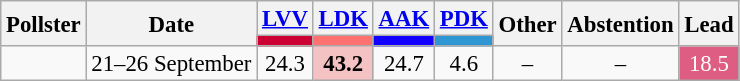<table class="wikitable" style="text-align:center; font-size:95%; line-height:16px; margin-bottom:0">
<tr>
<th rowspan="2">Pollster</th>
<th rowspan="2">Date</th>
<th><a href='#'>LVV</a></th>
<th><a href='#'>LDK</a></th>
<th><a href='#'>AAK</a></th>
<th><a href='#'>PDK</a></th>
<th rowspan="2">Other</th>
<th rowspan="2">Abstention</th>
<th rowspan="2">Lead</th>
</tr>
<tr>
<th style="background:#CC0033;"></th>
<th style="background:#FF7070;"></th>
<th style="background:#1100FF;"></th>
<th style="background:#2E96D2;"></th>
</tr>
<tr>
<td></td>
<td>21–26 September</td>
<td>24.3</td>
<td style="background:#F4C2C2"><strong>43.2</strong></td>
<td>24.7</td>
<td>4.6</td>
<td>–</td>
<td>–</td>
<td style="background:#DE5D83; color:white;">18.5</td>
</tr>
</table>
